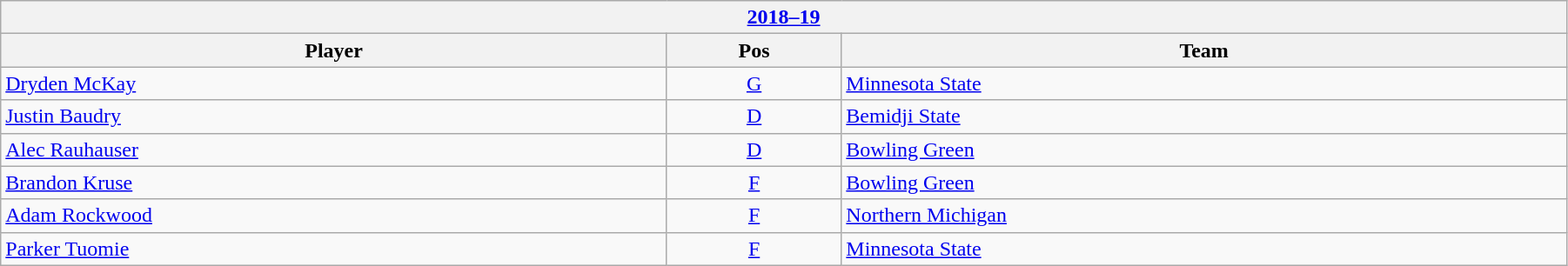<table class="wikitable" width=95%>
<tr>
<th colspan=3><a href='#'>2018–19</a></th>
</tr>
<tr>
<th>Player</th>
<th>Pos</th>
<th>Team</th>
</tr>
<tr>
<td><a href='#'>Dryden McKay</a></td>
<td align=center><a href='#'>G</a></td>
<td><a href='#'>Minnesota State</a></td>
</tr>
<tr>
<td><a href='#'>Justin Baudry</a></td>
<td align=center><a href='#'>D</a></td>
<td><a href='#'>Bemidji State</a></td>
</tr>
<tr>
<td><a href='#'>Alec Rauhauser</a></td>
<td align=center><a href='#'>D</a></td>
<td><a href='#'>Bowling Green</a></td>
</tr>
<tr>
<td><a href='#'>Brandon Kruse</a></td>
<td align=center><a href='#'>F</a></td>
<td><a href='#'>Bowling Green</a></td>
</tr>
<tr>
<td><a href='#'>Adam Rockwood</a></td>
<td align=center><a href='#'>F</a></td>
<td><a href='#'>Northern Michigan</a></td>
</tr>
<tr>
<td><a href='#'>Parker Tuomie</a></td>
<td align=center><a href='#'>F</a></td>
<td><a href='#'>Minnesota State</a></td>
</tr>
</table>
